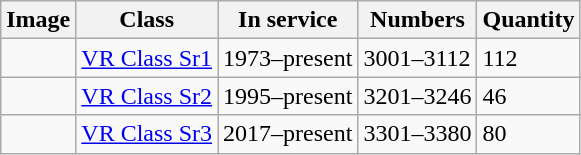<table class="wikitable sortable">
<tr>
<th>Image</th>
<th>Class</th>
<th>In service</th>
<th>Numbers</th>
<th>Quantity</th>
</tr>
<tr>
<td></td>
<td><a href='#'>VR Class Sr1</a></td>
<td>1973–present</td>
<td>3001–3112</td>
<td>112</td>
</tr>
<tr>
<td></td>
<td><a href='#'>VR Class Sr2</a></td>
<td>1995–present</td>
<td>3201–3246</td>
<td>46</td>
</tr>
<tr>
<td></td>
<td><a href='#'>VR Class Sr3</a></td>
<td>2017–present</td>
<td>3301–3380</td>
<td>80</td>
</tr>
</table>
